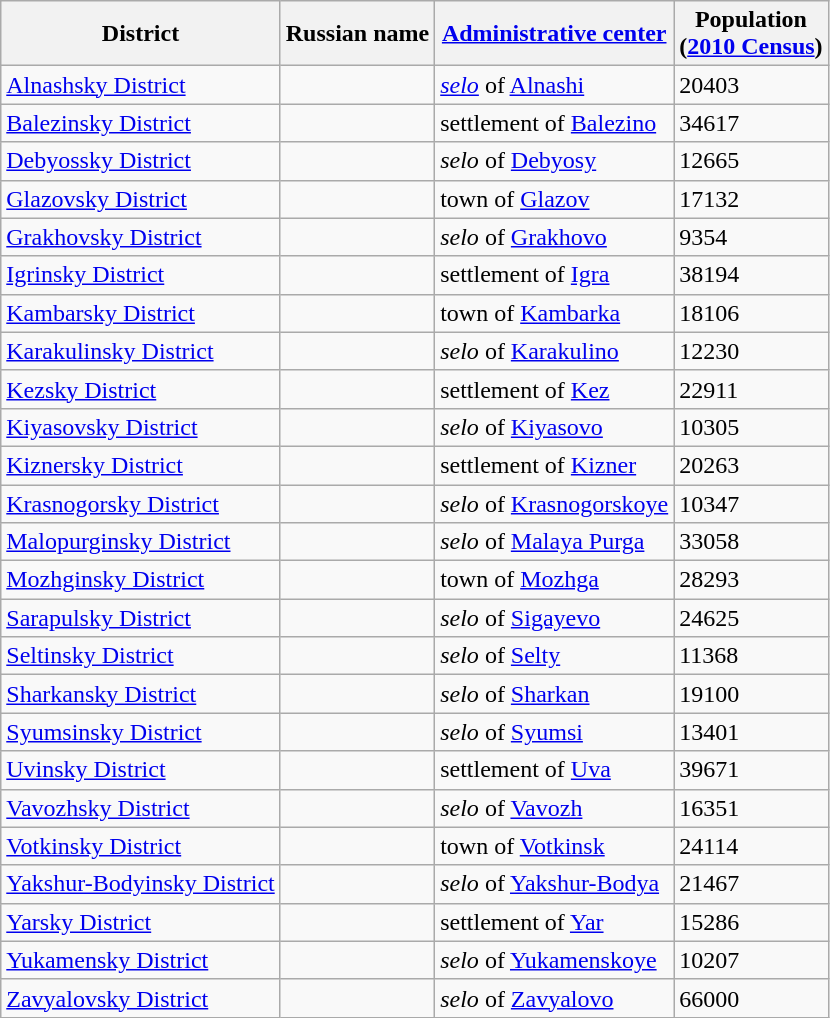<table class="wikitable sortable">
<tr>
<th>District</th>
<th>Russian name</th>
<th><a href='#'>Administrative center</a></th>
<th>Population<br>(<a href='#'>2010 Census</a>)</th>
</tr>
<tr>
<td><a href='#'>Alnashsky District</a></td>
<td></td>
<td><em><a href='#'>selo</a></em> of <a href='#'>Alnashi</a></td>
<td>20403</td>
</tr>
<tr>
<td><a href='#'>Balezinsky District</a></td>
<td></td>
<td>settlement of <a href='#'>Balezino</a></td>
<td>34617</td>
</tr>
<tr>
<td><a href='#'>Debyossky District</a></td>
<td></td>
<td><em>selo</em> of <a href='#'>Debyosy</a></td>
<td>12665</td>
</tr>
<tr>
<td><a href='#'>Glazovsky District</a></td>
<td></td>
<td>town of <a href='#'>Glazov</a></td>
<td>17132</td>
</tr>
<tr>
<td><a href='#'>Grakhovsky District</a></td>
<td></td>
<td><em>selo</em> of <a href='#'>Grakhovo</a></td>
<td>9354</td>
</tr>
<tr>
<td><a href='#'>Igrinsky District</a></td>
<td></td>
<td>settlement of <a href='#'>Igra</a></td>
<td>38194</td>
</tr>
<tr>
<td><a href='#'>Kambarsky District</a></td>
<td></td>
<td>town of <a href='#'>Kambarka</a></td>
<td>18106</td>
</tr>
<tr>
<td><a href='#'>Karakulinsky District</a></td>
<td></td>
<td><em>selo</em> of <a href='#'>Karakulino</a></td>
<td>12230</td>
</tr>
<tr>
<td><a href='#'>Kezsky District</a></td>
<td></td>
<td>settlement of <a href='#'>Kez</a></td>
<td>22911</td>
</tr>
<tr>
<td><a href='#'>Kiyasovsky District</a></td>
<td></td>
<td><em>selo</em> of <a href='#'>Kiyasovo</a></td>
<td>10305</td>
</tr>
<tr>
<td><a href='#'>Kiznersky District</a></td>
<td></td>
<td>settlement of <a href='#'>Kizner</a></td>
<td>20263</td>
</tr>
<tr>
<td><a href='#'>Krasnogorsky District</a></td>
<td></td>
<td><em>selo</em> of <a href='#'>Krasnogorskoye</a></td>
<td>10347</td>
</tr>
<tr>
<td><a href='#'>Malopurginsky District</a></td>
<td></td>
<td><em>selo</em> of <a href='#'>Malaya Purga</a></td>
<td>33058</td>
</tr>
<tr>
<td><a href='#'>Mozhginsky District</a></td>
<td></td>
<td>town of <a href='#'>Mozhga</a></td>
<td>28293</td>
</tr>
<tr>
<td><a href='#'>Sarapulsky District</a></td>
<td></td>
<td><em>selo</em> of <a href='#'>Sigayevo</a></td>
<td>24625</td>
</tr>
<tr>
<td><a href='#'>Seltinsky District</a></td>
<td></td>
<td><em>selo</em> of <a href='#'>Selty</a></td>
<td>11368</td>
</tr>
<tr>
<td><a href='#'>Sharkansky District</a></td>
<td></td>
<td><em>selo</em> of <a href='#'>Sharkan</a></td>
<td>19100</td>
</tr>
<tr>
<td><a href='#'>Syumsinsky District</a></td>
<td></td>
<td><em>selo</em> of <a href='#'>Syumsi</a></td>
<td>13401</td>
</tr>
<tr>
<td><a href='#'>Uvinsky District</a></td>
<td></td>
<td>settlement of <a href='#'>Uva</a></td>
<td>39671</td>
</tr>
<tr>
<td><a href='#'>Vavozhsky District</a></td>
<td></td>
<td><em>selo</em> of <a href='#'>Vavozh</a></td>
<td>16351</td>
</tr>
<tr>
<td><a href='#'>Votkinsky District</a></td>
<td></td>
<td>town of <a href='#'>Votkinsk</a></td>
<td>24114</td>
</tr>
<tr>
<td><a href='#'>Yakshur-Bodyinsky District</a></td>
<td></td>
<td><em>selo</em> of <a href='#'>Yakshur-Bodya</a></td>
<td>21467</td>
</tr>
<tr>
<td><a href='#'>Yarsky District</a></td>
<td></td>
<td>settlement of <a href='#'>Yar</a></td>
<td>15286</td>
</tr>
<tr>
<td><a href='#'>Yukamensky District</a></td>
<td></td>
<td><em>selo</em> of <a href='#'>Yukamenskoye</a></td>
<td>10207</td>
</tr>
<tr>
<td><a href='#'>Zavyalovsky District</a></td>
<td></td>
<td><em>selo</em> of <a href='#'>Zavyalovo</a></td>
<td>66000</td>
</tr>
</table>
